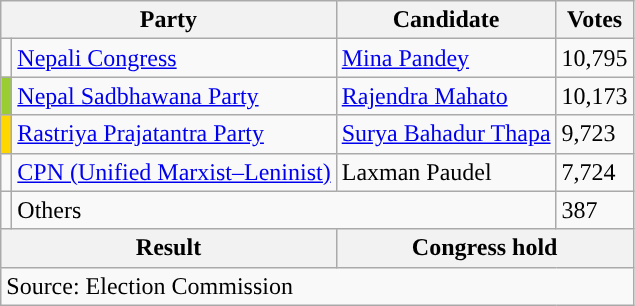<table class="wikitable">
<tr>
<th colspan="2">Party</th>
<th>Candidate</th>
<th>Votes</th>
</tr>
<tr>
<td style="background-color:"></td>
<td><a href='#'>Nepali Congress</a></td>
<td><a href='#'>Mina Pandey</a></td>
<td>10,795</td>
</tr>
<tr>
<td style="background-color:yellowgreen"></td>
<td><a href='#'>Nepal Sadbhawana Party</a></td>
<td><a href='#'>Rajendra Mahato</a></td>
<td>10,173</td>
</tr>
<tr>
<td style="background-color:gold"></td>
<td><a href='#'>Rastriya Prajatantra Party</a></td>
<td><a href='#'>Surya Bahadur Thapa</a></td>
<td>9,723</td>
</tr>
<tr>
<td style="background-color:"></td>
<td><a href='#'>CPN (Unified Marxist–Leninist)</a></td>
<td>Laxman Paudel</td>
<td>7,724</td>
</tr>
<tr>
<td></td>
<td colspan="2">Others</td>
<td>387</td>
</tr>
<tr>
<th colspan="2">Result</th>
<th colspan="2">Congress hold</th>
</tr>
<tr>
<td colspan="4">Source: Election Commission</td>
</tr>
</table>
